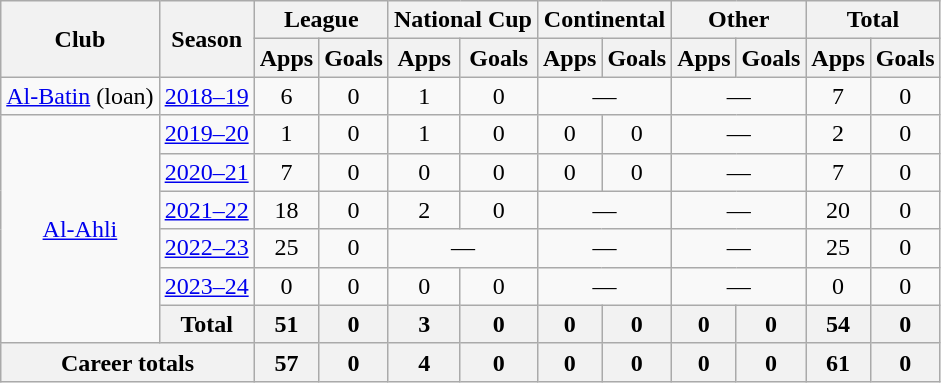<table class="wikitable" style="text-align: center">
<tr>
<th rowspan=2>Club</th>
<th rowspan=2>Season</th>
<th colspan=2>League</th>
<th colspan=2>National Cup</th>
<th colspan=2>Continental</th>
<th colspan=2>Other</th>
<th colspan=2>Total</th>
</tr>
<tr>
<th>Apps</th>
<th>Goals</th>
<th>Apps</th>
<th>Goals</th>
<th>Apps</th>
<th>Goals</th>
<th>Apps</th>
<th>Goals</th>
<th>Apps</th>
<th>Goals</th>
</tr>
<tr>
<td><a href='#'>Al-Batin</a> (loan)</td>
<td><a href='#'>2018–19</a></td>
<td>6</td>
<td>0</td>
<td>1</td>
<td>0</td>
<td colspan=2>—</td>
<td colspan=2>—</td>
<td>7</td>
<td>0</td>
</tr>
<tr>
<td rowspan=6><a href='#'>Al-Ahli</a></td>
<td><a href='#'>2019–20</a></td>
<td>1</td>
<td>0</td>
<td>1</td>
<td>0</td>
<td>0</td>
<td>0</td>
<td colspan=2>—</td>
<td>2</td>
<td>0</td>
</tr>
<tr>
<td><a href='#'>2020–21</a></td>
<td>7</td>
<td>0</td>
<td>0</td>
<td>0</td>
<td>0</td>
<td>0</td>
<td colspan=2>—</td>
<td>7</td>
<td>0</td>
</tr>
<tr>
<td><a href='#'>2021–22</a></td>
<td>18</td>
<td>0</td>
<td>2</td>
<td>0</td>
<td colspan=2>—</td>
<td colspan=2>—</td>
<td>20</td>
<td>0</td>
</tr>
<tr>
<td><a href='#'>2022–23</a></td>
<td>25</td>
<td>0</td>
<td colspan=2>—</td>
<td colspan=2>—</td>
<td colspan=2>—</td>
<td>25</td>
<td>0</td>
</tr>
<tr>
<td><a href='#'>2023–24</a></td>
<td>0</td>
<td>0</td>
<td>0</td>
<td>0</td>
<td colspan=2>—</td>
<td colspan=2>—</td>
<td>0</td>
<td>0</td>
</tr>
<tr>
<th>Total</th>
<th>51</th>
<th>0</th>
<th>3</th>
<th>0</th>
<th>0</th>
<th>0</th>
<th>0</th>
<th>0</th>
<th>54</th>
<th>0</th>
</tr>
<tr>
<th colspan=2>Career totals</th>
<th>57</th>
<th>0</th>
<th>4</th>
<th>0</th>
<th>0</th>
<th>0</th>
<th>0</th>
<th>0</th>
<th>61</th>
<th>0</th>
</tr>
</table>
